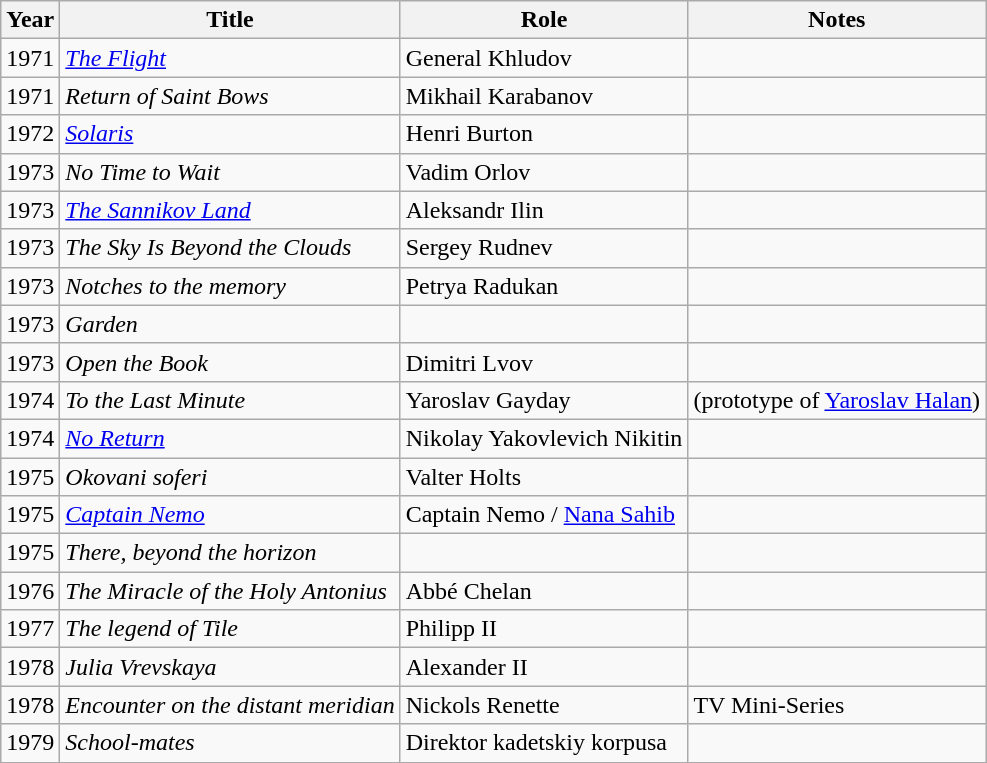<table class="wikitable">
<tr>
<th>Year</th>
<th>Title</th>
<th>Role</th>
<th>Notes</th>
</tr>
<tr>
<td>1971</td>
<td><em><a href='#'>The Flight</a></em></td>
<td>General Khludov</td>
<td></td>
</tr>
<tr>
<td>1971</td>
<td><em>Return of Saint Bows</em></td>
<td>Mikhail Karabanov</td>
<td></td>
</tr>
<tr>
<td>1972</td>
<td><em><a href='#'>Solaris</a></em></td>
<td>Henri Burton</td>
<td></td>
</tr>
<tr>
<td>1973</td>
<td><em>No Time to Wait</em></td>
<td>Vadim Orlov</td>
<td></td>
</tr>
<tr>
<td>1973</td>
<td><em><a href='#'>The Sannikov Land</a></em></td>
<td>Aleksandr Ilin</td>
<td></td>
</tr>
<tr>
<td>1973</td>
<td><em>The Sky Is Beyond the Clouds</em></td>
<td>Sergey Rudnev</td>
<td></td>
</tr>
<tr>
<td>1973</td>
<td><em>Notches to the memory</em></td>
<td>Petrya Radukan</td>
<td></td>
</tr>
<tr>
<td>1973</td>
<td><em>Garden</em></td>
<td></td>
<td></td>
</tr>
<tr>
<td>1973</td>
<td><em>Open the Book</em></td>
<td>Dimitri Lvov</td>
<td></td>
</tr>
<tr>
<td>1974</td>
<td><em>To the Last Minute</em></td>
<td>Yaroslav Gayday</td>
<td>(prototype of <a href='#'>Yaroslav Halan</a>)</td>
</tr>
<tr>
<td>1974</td>
<td><em><a href='#'>No Return</a></em></td>
<td>Nikolay Yakovlevich Nikitin</td>
<td></td>
</tr>
<tr>
<td>1975</td>
<td><em>Okovani soferi</em></td>
<td>Valter Holts</td>
<td></td>
</tr>
<tr>
<td>1975</td>
<td><em><a href='#'>Captain Nemo</a></em></td>
<td>Captain Nemo / <a href='#'>Nana Sahib</a></td>
<td></td>
</tr>
<tr>
<td>1975</td>
<td><em>There, beyond the horizon</em></td>
<td></td>
<td></td>
</tr>
<tr>
<td>1976</td>
<td><em>The Miracle of the Holy Antonius</em></td>
<td>Abbé Chelan</td>
<td></td>
</tr>
<tr>
<td>1977</td>
<td><em>The legend of Tile</em></td>
<td>Philipp II</td>
<td></td>
</tr>
<tr>
<td>1978</td>
<td><em>Julia Vrevskaya</em></td>
<td>Alexander II</td>
<td></td>
</tr>
<tr>
<td>1978</td>
<td><em>Encounter on the distant meridian</em></td>
<td>Nickols Renette</td>
<td>TV Mini-Series</td>
</tr>
<tr>
<td>1979</td>
<td><em>School-mates</em></td>
<td>Direktor kadetskiy korpusa</td>
<td></td>
</tr>
</table>
